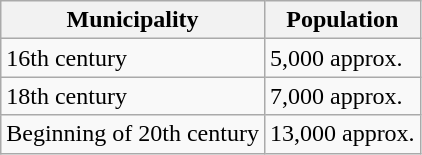<table class="wikitable">
<tr>
<th>Municipality</th>
<th>Population</th>
</tr>
<tr>
<td>16th century</td>
<td>5,000 approx.</td>
</tr>
<tr>
<td>18th century</td>
<td>7,000 approx.</td>
</tr>
<tr>
<td>Beginning of 20th century</td>
<td>13,000 approx.</td>
</tr>
</table>
